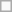<table class=wikitable>
<tr>
<td> </td>
</tr>
</table>
